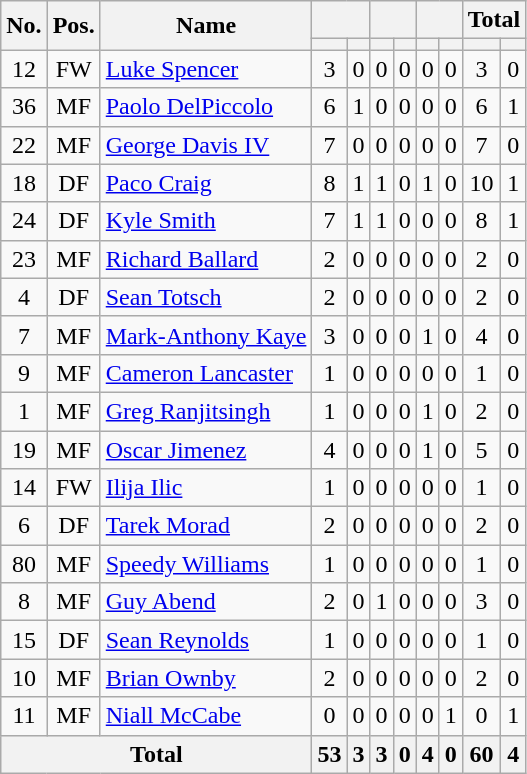<table class="wikitable sortable" style="text-align: center;">
<tr>
<th rowspan="2">No.</th>
<th rowspan="2">Pos.</th>
<th rowspan="2">Name</th>
<th colspan="2"></th>
<th colspan="2"></th>
<th colspan="2"></th>
<th colspan="2">Total</th>
</tr>
<tr>
<th></th>
<th></th>
<th></th>
<th></th>
<th></th>
<th></th>
<th></th>
<th></th>
</tr>
<tr>
<td>12</td>
<td>FW</td>
<td align=left> <a href='#'>Luke Spencer</a></td>
<td>3</td>
<td>0</td>
<td>0</td>
<td>0</td>
<td>0</td>
<td>0</td>
<td>3</td>
<td>0</td>
</tr>
<tr>
<td>36</td>
<td>MF</td>
<td align=left> <a href='#'>Paolo DelPiccolo</a></td>
<td>6</td>
<td>1</td>
<td>0</td>
<td>0</td>
<td>0</td>
<td>0</td>
<td>6</td>
<td>1</td>
</tr>
<tr>
<td>22</td>
<td>MF</td>
<td align=left> <a href='#'>George Davis IV</a></td>
<td>7</td>
<td>0</td>
<td>0</td>
<td>0</td>
<td>0</td>
<td>0</td>
<td>7</td>
<td>0</td>
</tr>
<tr>
<td>18</td>
<td>DF</td>
<td align=left> <a href='#'>Paco Craig</a></td>
<td>8</td>
<td>1</td>
<td>1</td>
<td>0</td>
<td>1</td>
<td>0</td>
<td>10</td>
<td>1</td>
</tr>
<tr>
<td>24</td>
<td>DF</td>
<td align=left> <a href='#'>Kyle Smith</a></td>
<td>7</td>
<td>1</td>
<td>1</td>
<td>0</td>
<td>0</td>
<td>0</td>
<td>8</td>
<td>1</td>
</tr>
<tr>
<td>23</td>
<td>MF</td>
<td align=left> <a href='#'>Richard Ballard</a></td>
<td>2</td>
<td>0</td>
<td>0</td>
<td>0</td>
<td>0</td>
<td>0</td>
<td>2</td>
<td>0</td>
</tr>
<tr>
<td>4</td>
<td>DF</td>
<td align=left> <a href='#'>Sean Totsch</a></td>
<td>2</td>
<td>0</td>
<td>0</td>
<td>0</td>
<td>0</td>
<td>0</td>
<td>2</td>
<td>0</td>
</tr>
<tr>
<td>7</td>
<td>MF</td>
<td align=left> <a href='#'>Mark-Anthony Kaye</a></td>
<td>3</td>
<td>0</td>
<td>0</td>
<td>0</td>
<td>1</td>
<td>0</td>
<td>4</td>
<td>0</td>
</tr>
<tr>
<td>9</td>
<td>MF</td>
<td align=left> <a href='#'>Cameron Lancaster</a></td>
<td>1</td>
<td>0</td>
<td>0</td>
<td>0</td>
<td>0</td>
<td>0</td>
<td>1</td>
<td>0</td>
</tr>
<tr>
<td>1</td>
<td>MF</td>
<td align=left> <a href='#'>Greg Ranjitsingh</a></td>
<td>1</td>
<td>0</td>
<td>0</td>
<td>0</td>
<td>1</td>
<td>0</td>
<td>2</td>
<td>0</td>
</tr>
<tr>
<td>19</td>
<td>MF</td>
<td align=left> <a href='#'>Oscar Jimenez</a></td>
<td>4</td>
<td>0</td>
<td>0</td>
<td>0</td>
<td>1</td>
<td>0</td>
<td>5</td>
<td>0</td>
</tr>
<tr>
<td>14</td>
<td>FW</td>
<td align=left> <a href='#'>Ilija Ilic</a></td>
<td>1</td>
<td>0</td>
<td>0</td>
<td>0</td>
<td>0</td>
<td>0</td>
<td>1</td>
<td>0</td>
</tr>
<tr>
<td>6</td>
<td>DF</td>
<td align=left> <a href='#'>Tarek Morad</a></td>
<td>2</td>
<td>0</td>
<td>0</td>
<td>0</td>
<td>0</td>
<td>0</td>
<td>2</td>
<td>0</td>
</tr>
<tr>
<td>80</td>
<td>MF</td>
<td align=left> <a href='#'>Speedy Williams</a></td>
<td>1</td>
<td>0</td>
<td>0</td>
<td>0</td>
<td>0</td>
<td>0</td>
<td>1</td>
<td>0</td>
</tr>
<tr>
<td>8</td>
<td>MF</td>
<td align=left> <a href='#'>Guy Abend</a></td>
<td>2</td>
<td>0</td>
<td>1</td>
<td>0</td>
<td>0</td>
<td>0</td>
<td>3</td>
<td>0</td>
</tr>
<tr>
<td>15</td>
<td>DF</td>
<td align=left> <a href='#'>Sean Reynolds</a></td>
<td>1</td>
<td>0</td>
<td>0</td>
<td>0</td>
<td>0</td>
<td>0</td>
<td>1</td>
<td>0</td>
</tr>
<tr>
<td>10</td>
<td>MF</td>
<td align=left> <a href='#'>Brian Ownby</a></td>
<td>2</td>
<td>0</td>
<td>0</td>
<td>0</td>
<td>0</td>
<td>0</td>
<td>2</td>
<td>0</td>
</tr>
<tr>
<td>11</td>
<td>MF</td>
<td align=left> <a href='#'>Niall McCabe</a></td>
<td>0</td>
<td>0</td>
<td>0</td>
<td>0</td>
<td>0</td>
<td>1</td>
<td>0</td>
<td>1</td>
</tr>
<tr>
<th colspan="3">Total</th>
<th>53</th>
<th>3</th>
<th>3</th>
<th>0</th>
<th>4</th>
<th>0</th>
<th>60</th>
<th>4</th>
</tr>
</table>
